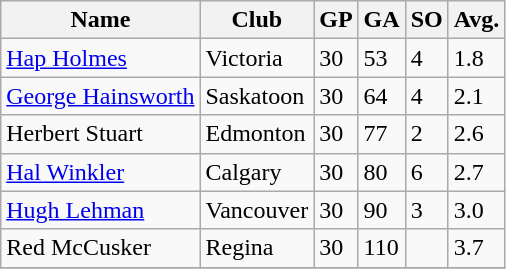<table class="wikitable">
<tr>
<th>Name</th>
<th>Club</th>
<th>GP</th>
<th>GA</th>
<th>SO</th>
<th>Avg.</th>
</tr>
<tr>
<td><a href='#'>Hap Holmes</a></td>
<td>Victoria</td>
<td>30</td>
<td>53</td>
<td>4</td>
<td>1.8</td>
</tr>
<tr>
<td><a href='#'>George Hainsworth</a></td>
<td>Saskatoon</td>
<td>30</td>
<td>64</td>
<td>4</td>
<td>2.1</td>
</tr>
<tr>
<td>Herbert Stuart</td>
<td>Edmonton</td>
<td>30</td>
<td>77</td>
<td>2</td>
<td>2.6</td>
</tr>
<tr>
<td><a href='#'>Hal Winkler</a></td>
<td>Calgary</td>
<td>30</td>
<td>80</td>
<td>6</td>
<td>2.7</td>
</tr>
<tr>
<td><a href='#'>Hugh Lehman</a></td>
<td>Vancouver</td>
<td>30</td>
<td>90</td>
<td>3</td>
<td>3.0</td>
</tr>
<tr>
<td>Red McCusker</td>
<td>Regina</td>
<td>30</td>
<td>110</td>
<td></td>
<td>3.7</td>
</tr>
<tr>
</tr>
</table>
